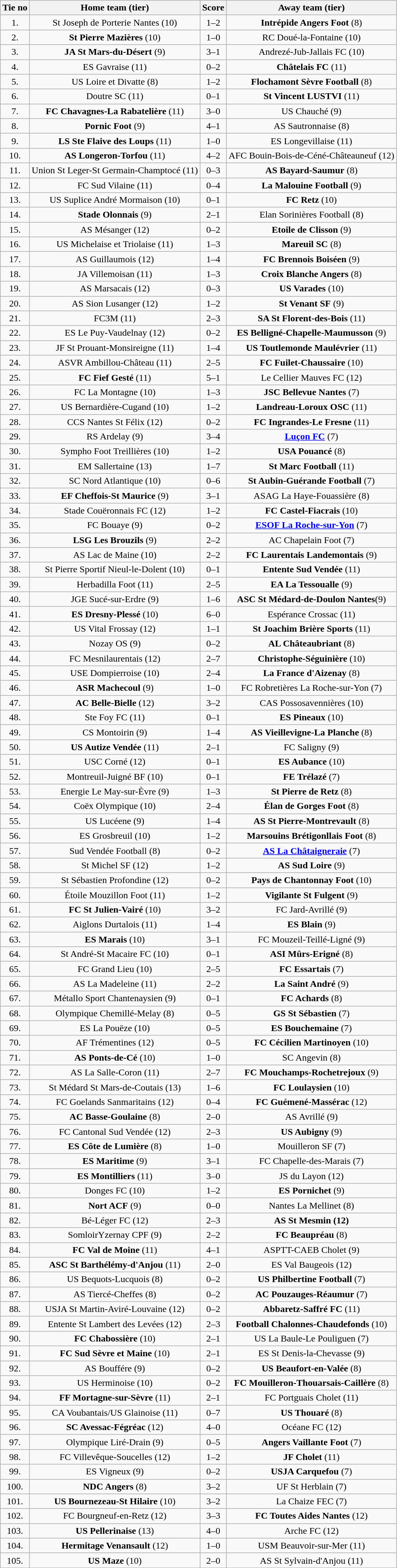<table class="wikitable" style="text-align: center">
<tr>
<th>Tie no</th>
<th>Home team (tier)</th>
<th>Score</th>
<th>Away team (tier)</th>
</tr>
<tr>
<td>1.</td>
<td>St Joseph de Porterie Nantes (10)</td>
<td>1–2</td>
<td><strong>Intrépide Angers Foot</strong> (8)</td>
</tr>
<tr>
<td>2.</td>
<td><strong>St Pierre Mazières</strong> (10)</td>
<td>1–0</td>
<td>RC Doué-la-Fontaine (10)</td>
</tr>
<tr>
<td>3.</td>
<td><strong>JA St Mars-du-Désert</strong> (9)</td>
<td>3–1 </td>
<td>Andrezé-Jub-Jallais FC (10)</td>
</tr>
<tr>
<td>4.</td>
<td>ES Gavraise (11)</td>
<td>0–2</td>
<td><strong>Châtelais FC</strong> (11)</td>
</tr>
<tr>
<td>5.</td>
<td>US Loire et Divatte (8)</td>
<td>1–2</td>
<td><strong>Flochamont Sèvre Football</strong> (8)</td>
</tr>
<tr>
<td>6.</td>
<td>Doutre SC (11)</td>
<td>0–1</td>
<td><strong>St Vincent LUSTVI</strong> (11)</td>
</tr>
<tr>
<td>7.</td>
<td><strong>FC Chavagnes-La Rabatelière</strong> (11)</td>
<td>3–0</td>
<td>US Chauché (9)</td>
</tr>
<tr>
<td>8.</td>
<td><strong>Pornic Foot</strong> (9)</td>
<td>4–1</td>
<td>AS Sautronnaise (8)</td>
</tr>
<tr>
<td>9.</td>
<td><strong>LS Ste Flaive des Loups</strong> (11)</td>
<td>1–0</td>
<td>ES Longevillaise (11)</td>
</tr>
<tr>
<td>10.</td>
<td><strong>AS Longeron-Torfou</strong> (11)</td>
<td>4–2</td>
<td>AFC Bouin-Bois-de-Céné-Châteauneuf (12)</td>
</tr>
<tr>
<td>11.</td>
<td>Union St Leger-St Germain-Champtocé (11)</td>
<td>0–3</td>
<td><strong>AS Bayard-Saumur</strong> (8)</td>
</tr>
<tr>
<td>12.</td>
<td>FC Sud Vilaine (11)</td>
<td>0–4</td>
<td><strong>La Malouine Football</strong> (9)</td>
</tr>
<tr>
<td>13.</td>
<td>US Suplice André Mormaison (10)</td>
<td>0–1</td>
<td><strong>FC Retz</strong> (10)</td>
</tr>
<tr>
<td>14.</td>
<td><strong>Stade Olonnais</strong> (9)</td>
<td>2–1</td>
<td>Elan Sorinières Football (8)</td>
</tr>
<tr>
<td>15.</td>
<td>AS Mésanger (12)</td>
<td>0–2</td>
<td><strong>Etoile de Clisson</strong> (9)</td>
</tr>
<tr>
<td>16.</td>
<td>US Michelaise et Triolaise (11)</td>
<td>1–3</td>
<td><strong>Mareuil SC</strong> (8)</td>
</tr>
<tr>
<td>17.</td>
<td>AS Guillaumois (12)</td>
<td>1–4</td>
<td><strong>FC Brennois Boiséen</strong> (9)</td>
</tr>
<tr>
<td>18.</td>
<td>JA Villemoisan (11)</td>
<td>1–3</td>
<td><strong>Croix Blanche Angers</strong> (8)</td>
</tr>
<tr>
<td>19.</td>
<td>AS Marsacais (12)</td>
<td>0–3</td>
<td><strong>US Varades</strong> (10)</td>
</tr>
<tr>
<td>20.</td>
<td>AS Sion Lusanger (12)</td>
<td>1–2</td>
<td><strong>St Venant SF</strong> (9)</td>
</tr>
<tr>
<td>21.</td>
<td>FC3M (11)</td>
<td>2–3</td>
<td><strong>SA St Florent-des-Bois</strong> (11)</td>
</tr>
<tr>
<td>22.</td>
<td>ES Le Puy-Vaudelnay (12)</td>
<td>0–2</td>
<td><strong>ES Belligné-Chapelle-Maumusson</strong> (9)</td>
</tr>
<tr>
<td>23.</td>
<td>JF St Prouant-Monsireigne (11)</td>
<td>1–4</td>
<td><strong>US Toutlemonde Maulévrier</strong> (11)</td>
</tr>
<tr>
<td>24.</td>
<td>ASVR Ambillou-Château (11)</td>
<td>2–5</td>
<td><strong>FC Fuilet-Chaussaire</strong> (10)</td>
</tr>
<tr>
<td>25.</td>
<td><strong>FC Fief Gesté</strong> (11)</td>
<td>5–1</td>
<td>Le Cellier Mauves FC (12)</td>
</tr>
<tr>
<td>26.</td>
<td>FC La Montagne (10)</td>
<td>1–3</td>
<td><strong>JSC Bellevue Nantes</strong> (7)</td>
</tr>
<tr>
<td>27.</td>
<td>US Bernardière-Cugand (10)</td>
<td>1–2</td>
<td><strong>Landreau-Loroux OSC</strong> (11)</td>
</tr>
<tr>
<td>28.</td>
<td>CCS Nantes St Félix (12)</td>
<td>0–2 </td>
<td><strong>FC Ingrandes-Le Fresne</strong> (11)</td>
</tr>
<tr>
<td>29.</td>
<td>RS Ardelay (9)</td>
<td>3–4</td>
<td><strong><a href='#'>Luçon FC</a></strong> (7)</td>
</tr>
<tr>
<td>30.</td>
<td>Sympho Foot Treillières (10)</td>
<td>1–2 </td>
<td><strong>USA Pouancé</strong> (8)</td>
</tr>
<tr>
<td>31.</td>
<td>EM Sallertaine (13)</td>
<td>1–7</td>
<td><strong>St Marc Football</strong> (11)</td>
</tr>
<tr>
<td>32.</td>
<td>SC Nord Atlantique (10)</td>
<td>0–6</td>
<td><strong>St Aubin-Guérande Football</strong> (7)</td>
</tr>
<tr>
<td>33.</td>
<td><strong>EF Cheffois-St Maurice</strong> (9)</td>
<td>3–1</td>
<td>ASAG La Haye-Fouassière (8)</td>
</tr>
<tr>
<td>34.</td>
<td>Stade Couëronnais FC (12)</td>
<td>1–2</td>
<td><strong>FC Castel-Fiacrais</strong> (10)</td>
</tr>
<tr>
<td>35.</td>
<td>FC Bouaye (9)</td>
<td>0–2</td>
<td><strong><a href='#'>ESOF La Roche-sur-Yon</a></strong> (7)</td>
</tr>
<tr>
<td>36.</td>
<td><strong>LSG Les Brouzils</strong> (9)</td>
<td>2–2 </td>
<td>AC Chapelain Foot (7)</td>
</tr>
<tr>
<td>37.</td>
<td>AS Lac de Maine (10)</td>
<td>2–2 </td>
<td><strong>FC Laurentais Landemontais</strong> (9)</td>
</tr>
<tr>
<td>38.</td>
<td>St Pierre Sportif Nieul-le-Dolent (10)</td>
<td>0–1</td>
<td><strong>Entente Sud Vendée</strong> (11)</td>
</tr>
<tr>
<td>39.</td>
<td>Herbadilla Foot (11)</td>
<td>2–5 </td>
<td><strong>EA La Tessoualle</strong> (9)</td>
</tr>
<tr>
<td>40.</td>
<td>JGE Sucé-sur-Erdre (9)</td>
<td>1–6</td>
<td><strong>ASC St Médard-de-Doulon Nantes</strong>(9)</td>
</tr>
<tr>
<td>41.</td>
<td><strong>ES Dresny-Plessé</strong> (10)</td>
<td>6–0</td>
<td>Espérance Crossac (11)</td>
</tr>
<tr>
<td>42.</td>
<td>US Vital Frossay (12)</td>
<td>1–1 </td>
<td><strong>St Joachim Brière Sports</strong> (11)</td>
</tr>
<tr>
<td>43.</td>
<td>Nozay OS (9)</td>
<td>0–2</td>
<td><strong>AL Châteaubriant</strong> (8)</td>
</tr>
<tr>
<td>44.</td>
<td>FC Mesnilaurentais (12)</td>
<td>2–7</td>
<td><strong>Christophe-Séguinière</strong> (10)</td>
</tr>
<tr>
<td>45.</td>
<td>USE Dompierroise (10)</td>
<td>2–4</td>
<td><strong>La France d'Aizenay</strong> (8)</td>
</tr>
<tr>
<td>46.</td>
<td><strong>ASR Machecoul</strong> (9)</td>
<td>1–0</td>
<td>FC Robretières La Roche-sur-Yon (7)</td>
</tr>
<tr>
<td>47.</td>
<td><strong>AC Belle-Bielle</strong> (12)</td>
<td>3–2</td>
<td>CAS Possosavennières (10)</td>
</tr>
<tr>
<td>48.</td>
<td>Ste Foy FC (11)</td>
<td>0–1</td>
<td><strong>ES Pineaux</strong> (10)</td>
</tr>
<tr>
<td>49.</td>
<td>CS Montoirin (9)</td>
<td>1–4</td>
<td><strong>AS Vieillevigne-La Planche</strong> (8)</td>
</tr>
<tr>
<td>50.</td>
<td><strong>US Autize Vendée</strong> (11)</td>
<td>2–1</td>
<td>FC Saligny (9)</td>
</tr>
<tr>
<td>51.</td>
<td>USC Corné (12)</td>
<td>0–1</td>
<td><strong>ES Aubance</strong> (10)</td>
</tr>
<tr>
<td>52.</td>
<td>Montreuil-Juigné BF (10)</td>
<td>0–1</td>
<td><strong>FE Trélazé</strong> (7)</td>
</tr>
<tr>
<td>53.</td>
<td>Energie Le May-sur-Èvre (9)</td>
<td>1–3</td>
<td><strong>St Pierre de Retz</strong> (8)</td>
</tr>
<tr>
<td>54.</td>
<td>Coëx Olympique (10)</td>
<td>2–4</td>
<td><strong>Élan de Gorges Foot</strong> (8)</td>
</tr>
<tr>
<td>55.</td>
<td>US Lucéene (9)</td>
<td>1–4</td>
<td><strong>AS St Pierre-Montrevault</strong> (8)</td>
</tr>
<tr>
<td>56.</td>
<td>ES Grosbreuil (10)</td>
<td>1–2</td>
<td><strong>Marsouins Brétigonllais Foot</strong> (8)</td>
</tr>
<tr>
<td>57.</td>
<td>Sud Vendée Football (8)</td>
<td>0–2</td>
<td><strong><a href='#'>AS La Châtaigneraie</a></strong> (7)</td>
</tr>
<tr>
<td>58.</td>
<td>St Michel SF (12)</td>
<td>1–2 </td>
<td><strong>AS Sud Loire</strong> (9)</td>
</tr>
<tr>
<td>59.</td>
<td>St Sébastien Profondine (12)</td>
<td>0–2</td>
<td><strong>Pays de Chantonnay Foot</strong> (10)</td>
</tr>
<tr>
<td>60.</td>
<td>Étoile Mouzillon Foot (11)</td>
<td>1–2 </td>
<td><strong>Vigilante St Fulgent</strong> (9)</td>
</tr>
<tr>
<td>61.</td>
<td><strong>FC St Julien-Vairé</strong> (10)</td>
<td>3–2</td>
<td>FC Jard-Avrillé (9)</td>
</tr>
<tr>
<td>62.</td>
<td>Aiglons Durtalois (11)</td>
<td>1–4 </td>
<td><strong>ES Blain</strong> (9)</td>
</tr>
<tr>
<td>63.</td>
<td><strong>ES Marais</strong> (10)</td>
<td>3–1</td>
<td>FC Mouzeil-Teillé-Ligné (9)</td>
</tr>
<tr>
<td>64.</td>
<td>St André-St Macaire FC (10)</td>
<td>0–1</td>
<td><strong>ASI Mûrs-Erigné</strong> (8)</td>
</tr>
<tr>
<td>65.</td>
<td>FC Grand Lieu (10)</td>
<td>2–5</td>
<td><strong>FC Essartais</strong> (7)</td>
</tr>
<tr>
<td>66.</td>
<td>AS La Madeleine (11)</td>
<td>2–2 </td>
<td><strong>La Saint André</strong> (9)</td>
</tr>
<tr>
<td>67.</td>
<td>Métallo Sport Chantenaysien (9)</td>
<td>0–1</td>
<td><strong>FC Achards</strong> (8)</td>
</tr>
<tr>
<td>68.</td>
<td>Olympique Chemillé-Melay (8)</td>
<td>0–5</td>
<td><strong>GS St Sébastien</strong> (7)</td>
</tr>
<tr>
<td>69.</td>
<td>ES La Pouëze (10)</td>
<td>0–5</td>
<td><strong>ES Bouchemaine</strong> (7)</td>
</tr>
<tr>
<td>70.</td>
<td>AF Trémentines (12)</td>
<td>0–5</td>
<td><strong>FC Cécilien Martinoyen</strong> (10)</td>
</tr>
<tr>
<td>71.</td>
<td><strong>AS Ponts-de-Cé</strong> (10)</td>
<td>1–0</td>
<td>SC Angevin (8)</td>
</tr>
<tr>
<td>72.</td>
<td>AS La Salle-Coron (11)</td>
<td>2–7</td>
<td><strong>FC Mouchamps-Rochetrejoux</strong> (9)</td>
</tr>
<tr>
<td>73.</td>
<td>St Médard St Mars-de-Coutais (13)</td>
<td>1–6</td>
<td><strong>FC Loulaysien</strong> (10)</td>
</tr>
<tr>
<td>74.</td>
<td>FC Goelands Sanmaritains (12)</td>
<td>0–4</td>
<td><strong>FC Guémené-Massérac</strong> (12)</td>
</tr>
<tr>
<td>75.</td>
<td><strong>AC Basse-Goulaine</strong> (8)</td>
<td>2–0</td>
<td>AS Avrillé (9)</td>
</tr>
<tr>
<td>76.</td>
<td>FC Cantonal Sud Vendée (12)</td>
<td>2–3</td>
<td><strong>US Aubigny</strong> (9)</td>
</tr>
<tr>
<td>77.</td>
<td><strong>ES Côte de Lumière</strong> (8)</td>
<td>1–0 </td>
<td>Mouilleron SF (7)</td>
</tr>
<tr>
<td>78.</td>
<td><strong>ES Maritime</strong> (9)</td>
<td>3–1</td>
<td>FC Chapelle-des-Marais (7)</td>
</tr>
<tr>
<td>79.</td>
<td><strong>ES Montilliers</strong> (11)</td>
<td>3–0</td>
<td>JS du Layon (12)</td>
</tr>
<tr>
<td>80.</td>
<td>Donges FC (10)</td>
<td>1–2</td>
<td><strong>ES Pornichet</strong> (9)</td>
</tr>
<tr>
<td>81.</td>
<td><strong>Nort ACF</strong> (9)</td>
<td>0–0 </td>
<td>Nantes La Mellinet (8)</td>
</tr>
<tr>
<td>82.</td>
<td>Bé-Léger FC (12)</td>
<td>2–3</td>
<td><strong>AS St Mesmin (12)</strong></td>
</tr>
<tr>
<td>83.</td>
<td>SomloirYzernay CPF (9)</td>
<td>2–2 </td>
<td><strong>FC Beaupréau</strong> (8)</td>
</tr>
<tr>
<td>84.</td>
<td><strong>FC Val de Moine</strong> (11)</td>
<td>4–1</td>
<td>ASPTT-CAEB Cholet (9)</td>
</tr>
<tr>
<td>85.</td>
<td><strong>ASC St Barthélémy-d'Anjou</strong> (11)</td>
<td>2–0</td>
<td>ES Val Baugeois (12)</td>
</tr>
<tr>
<td>86.</td>
<td>US Bequots-Lucquois (8)</td>
<td>0–2</td>
<td><strong>US Philbertine Football</strong> (7)</td>
</tr>
<tr>
<td>87.</td>
<td>AS Tiercé-Cheffes (8)</td>
<td>0–2</td>
<td><strong>AC Pouzauges-Réaumur</strong> (7)</td>
</tr>
<tr>
<td>88.</td>
<td>USJA St Martin-Aviré-Louvaine (12)</td>
<td>0–2</td>
<td><strong>Abbaretz-Saffré FC</strong> (11)</td>
</tr>
<tr>
<td>89.</td>
<td>Entente St Lambert des Levées (12)</td>
<td>2–3</td>
<td><strong>Football Chalonnes-Chaudefonds</strong> (10)</td>
</tr>
<tr>
<td>90.</td>
<td><strong>FC Chabossière</strong> (10)</td>
<td>2–1</td>
<td>US La Baule-Le Pouliguen (7)</td>
</tr>
<tr>
<td>91.</td>
<td><strong>FC Sud Sèvre et Maine</strong> (10)</td>
<td>2–1</td>
<td>ES St Denis-la-Chevasse (9)</td>
</tr>
<tr>
<td>92.</td>
<td>AS Bouffére (9)</td>
<td>0–2</td>
<td><strong>US Beaufort-en-Valée</strong> (8)</td>
</tr>
<tr>
<td>93.</td>
<td>US Herminoise (10)</td>
<td>0–2</td>
<td><strong>FC Mouilleron-Thouarsais-Caillère</strong> (8)</td>
</tr>
<tr>
<td>94.</td>
<td><strong>FF Mortagne-sur-Sèvre</strong> (11)</td>
<td>2–1</td>
<td>FC Portguais Cholet (11)</td>
</tr>
<tr>
<td>95.</td>
<td>CA Voubantais/US Glainoise (11)</td>
<td>0–7</td>
<td><strong>US Thouaré</strong> (8)</td>
</tr>
<tr>
<td>96.</td>
<td><strong>SC Avessac-Fégréac</strong> (12)</td>
<td>4–0</td>
<td>Océane FC (12)</td>
</tr>
<tr>
<td>97.</td>
<td>Olympique Liré-Drain (9)</td>
<td>0–5</td>
<td><strong>Angers Vaillante Foot</strong> (7)</td>
</tr>
<tr>
<td>98.</td>
<td>FC Villevêque-Soucelles (12)</td>
<td>1–2</td>
<td><strong>JF Cholet</strong> (11)</td>
</tr>
<tr>
<td>99.</td>
<td>ES Vigneux (9)</td>
<td>0–2</td>
<td><strong>USJA Carquefou</strong> (7)</td>
</tr>
<tr>
<td>100.</td>
<td><strong>NDC Angers</strong> (8)</td>
<td>3–2</td>
<td>UF St Herblain (7)</td>
</tr>
<tr>
<td>101.</td>
<td><strong>US Bournezeau-St Hilaire</strong> (10)</td>
<td>3–2 </td>
<td>La Chaize FEC (7)</td>
</tr>
<tr>
<td>102.</td>
<td>FC Bourgneuf-en-Retz (12)</td>
<td>3–3 </td>
<td><strong>FC Toutes Aides Nantes</strong> (12)</td>
</tr>
<tr>
<td>103.</td>
<td><strong>US Pellerinaise</strong> (13)</td>
<td>4–0</td>
<td>Arche FC (12)</td>
</tr>
<tr>
<td>104.</td>
<td><strong>Hermitage Venansault</strong> (12)</td>
<td>1–0</td>
<td>USM Beauvoir-sur-Mer (11)</td>
</tr>
<tr>
<td>105.</td>
<td><strong>US Maze</strong> (10)</td>
<td>2–0</td>
<td>AS St Sylvain-d'Anjou (11)</td>
</tr>
</table>
